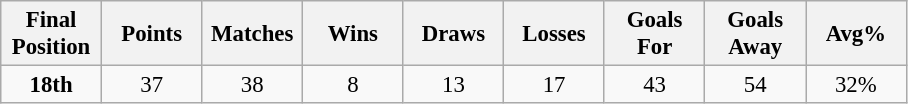<table class="wikitable" style="font-size: 95%; text-align: center;">
<tr>
<th width=60>Final Position</th>
<th width=60>Points</th>
<th width=60>Matches</th>
<th width=60>Wins</th>
<th width=60>Draws</th>
<th width=60>Losses</th>
<th width=60>Goals For</th>
<th width=60>Goals Away</th>
<th width=60>Avg%</th>
</tr>
<tr>
<td><strong>18th</strong></td>
<td>37</td>
<td>38</td>
<td>8</td>
<td>13</td>
<td>17</td>
<td>43</td>
<td>54</td>
<td>32%</td>
</tr>
</table>
